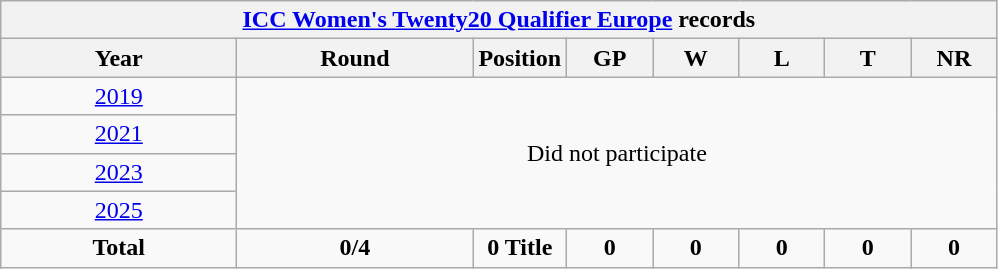<table class="wikitable" style="text-align: center; width=900px;">
<tr>
<th colspan=9><a href='#'>ICC Women's Twenty20 Qualifier Europe</a> records</th>
</tr>
<tr>
<th width=150>Year</th>
<th width=150>Round</th>
<th width=50>Position</th>
<th width=50>GP</th>
<th width=50>W</th>
<th width=50>L</th>
<th width=50>T</th>
<th width=50>NR</th>
</tr>
<tr>
<td> <a href='#'>2019</a></td>
<td colspan= 8 rowspan=4>Did not participate</td>
</tr>
<tr>
<td> <a href='#'>2021</a></td>
</tr>
<tr>
<td> <a href='#'>2023</a></td>
</tr>
<tr>
<td> <a href='#'>2025</a></td>
</tr>
<tr>
<td><strong>Total</strong></td>
<td><strong>0/4</strong></td>
<td><strong>0 Title </strong></td>
<td><strong>0</strong></td>
<td><strong>0</strong></td>
<td><strong>0</strong></td>
<td><strong>0</strong></td>
<td><strong>0</strong></td>
</tr>
</table>
